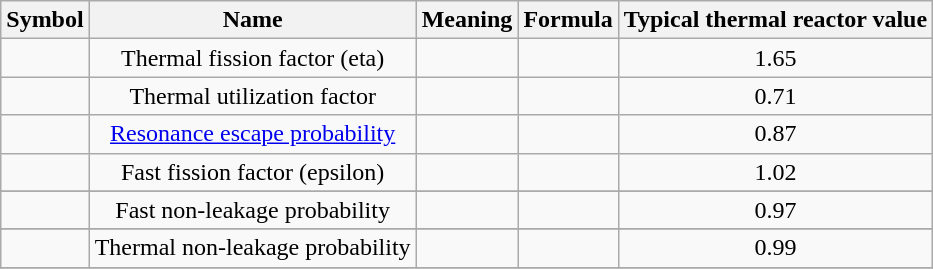<table class="wikitable" style="text-align: center;">
<tr>
<th>Symbol</th>
<th>Name</th>
<th>Meaning</th>
<th>Formula</th>
<th>Typical thermal reactor value</th>
</tr>
<tr>
<td></td>
<td>Thermal fission factor (eta)</td>
<td></td>
<td></td>
<td>1.65</td>
</tr>
<tr>
<td></td>
<td>Thermal utilization factor</td>
<td></td>
<td></td>
<td>0.71</td>
</tr>
<tr>
<td></td>
<td><a href='#'>Resonance escape probability</a></td>
<td></td>
<td></td>
<td>0.87</td>
</tr>
<tr>
<td></td>
<td>Fast fission factor (epsilon)</td>
<td></td>
<td></td>
<td>1.02</td>
</tr>
<tr |>
</tr>
<tr>
<td></td>
<td>Fast non-leakage probability</td>
<td></td>
<td></td>
<td>0.97</td>
</tr>
<tr |>
</tr>
<tr>
<td></td>
<td>Thermal non-leakage probability</td>
<td></td>
<td></td>
<td>0.99</td>
</tr>
<tr>
</tr>
</table>
